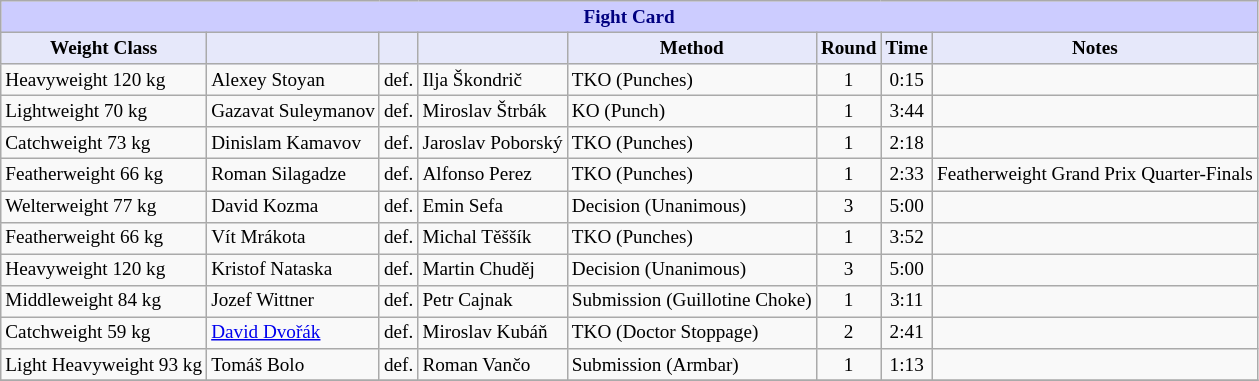<table class="wikitable" style="font-size: 80%;">
<tr>
<th colspan="8" style="background-color: #ccf; color: #000080; text-align: center;"><strong>Fight Card</strong></th>
</tr>
<tr>
<th colspan="1" style="background-color: #E6E8FA; color: #000000; text-align: center;">Weight Class</th>
<th colspan="1" style="background-color: #E6E8FA; color: #000000; text-align: center;"></th>
<th colspan="1" style="background-color: #E6E8FA; color: #000000; text-align: center;"></th>
<th colspan="1" style="background-color: #E6E8FA; color: #000000; text-align: center;"></th>
<th colspan="1" style="background-color: #E6E8FA; color: #000000; text-align: center;">Method</th>
<th colspan="1" style="background-color: #E6E8FA; color: #000000; text-align: center;">Round</th>
<th colspan="1" style="background-color: #E6E8FA; color: #000000; text-align: center;">Time</th>
<th colspan="1" style="background-color: #E6E8FA; color: #000000; text-align: center;">Notes</th>
</tr>
<tr>
<td>Heavyweight 120 kg</td>
<td> Alexey Stoyan</td>
<td>def.</td>
<td> Ilja Škondrič</td>
<td>TKO (Punches)</td>
<td align=center>1</td>
<td align=center>0:15</td>
<td></td>
</tr>
<tr>
<td>Lightweight 70 kg</td>
<td> Gazavat Suleymanov</td>
<td>def.</td>
<td> Miroslav Štrbák</td>
<td>KO (Punch)</td>
<td align=center>1</td>
<td align=center>3:44</td>
<td></td>
</tr>
<tr>
<td>Catchweight 73 kg</td>
<td> Dinislam Kamavov</td>
<td>def.</td>
<td> Jaroslav Poborský</td>
<td>TKO (Punches)</td>
<td align=center>1</td>
<td align=center>2:18</td>
<td></td>
</tr>
<tr>
<td>Featherweight 66 kg</td>
<td> Roman Silagadze</td>
<td>def.</td>
<td> Alfonso Perez</td>
<td>TKO (Punches)</td>
<td align=center>1</td>
<td align=center>2:33</td>
<td>Featherweight Grand Prix Quarter-Finals</td>
</tr>
<tr>
<td>Welterweight 77 kg</td>
<td> David Kozma</td>
<td>def.</td>
<td> Emin Sefa</td>
<td>Decision (Unanimous)</td>
<td align=center>3</td>
<td align=center>5:00</td>
<td></td>
</tr>
<tr>
<td>Featherweight 66 kg</td>
<td> Vít Mrákota</td>
<td>def.</td>
<td> Michal Těššík</td>
<td>TKO (Punches)</td>
<td align=center>1</td>
<td align=center>3:52</td>
<td></td>
</tr>
<tr>
<td>Heavyweight 120 kg</td>
<td> Kristof Nataska</td>
<td>def.</td>
<td> Martin Chuděj</td>
<td>Decision (Unanimous)</td>
<td align=center>3</td>
<td align=center>5:00</td>
<td></td>
</tr>
<tr>
<td>Middleweight 84 kg</td>
<td> Jozef Wittner</td>
<td>def.</td>
<td> Petr Cajnak</td>
<td>Submission (Guillotine Choke)</td>
<td align=center>1</td>
<td align=center>3:11</td>
<td></td>
</tr>
<tr>
<td>Catchweight 59 kg</td>
<td> <a href='#'>David Dvořák</a></td>
<td>def.</td>
<td> Miroslav Kubáň</td>
<td>TKO (Doctor Stoppage)</td>
<td align=center>2</td>
<td align=center>2:41</td>
<td></td>
</tr>
<tr>
<td>Light Heavyweight 93 kg</td>
<td> Tomáš Bolo</td>
<td>def.</td>
<td> Roman Vančo</td>
<td>Submission (Armbar)</td>
<td align=center>1</td>
<td align=center>1:13</td>
<td></td>
</tr>
<tr>
</tr>
</table>
